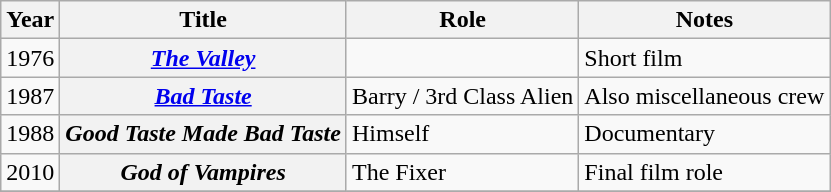<table class="wikitable plainrowheaders sortable">
<tr>
<th scope="col">Year</th>
<th scope="col">Title</th>
<th scope="col">Role</th>
<th class="unsortable">Notes</th>
</tr>
<tr>
<td>1976</td>
<th scope ="row"><em><a href='#'>The Valley</a></em></th>
<td></td>
<td>Short film</td>
</tr>
<tr>
<td>1987</td>
<th scope ="row"><em><a href='#'>Bad Taste</a></em></th>
<td>Barry / 3rd Class Alien</td>
<td>Also miscellaneous crew</td>
</tr>
<tr>
<td>1988</td>
<th scope ="row"><em>Good Taste Made Bad Taste</em></th>
<td>Himself</td>
<td>Documentary</td>
</tr>
<tr>
<td>2010</td>
<th scope ="row"><em>God of Vampires</em></th>
<td>The Fixer</td>
<td>Final film role</td>
</tr>
<tr>
</tr>
</table>
